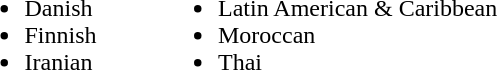<table>
<tr>
<td valign="top"><br><ul><li>Danish</li><li>Finnish</li><li>Iranian</li></ul></td>
<td width="33"> </td>
<td valign="top"><br><ul><li>Latin American & Caribbean</li><li>Moroccan</li><li>Thai</li></ul></td>
</tr>
</table>
